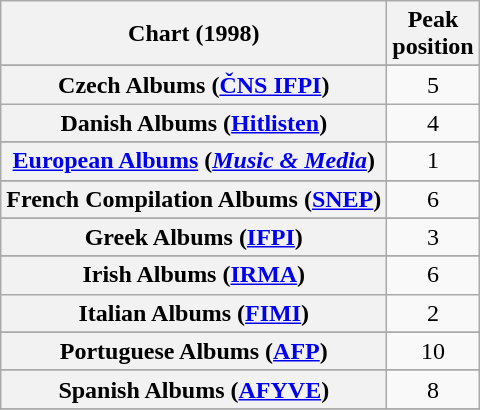<table class="wikitable sortable plainrowheaders" style="text-align:center">
<tr>
<th scope="col">Chart (1998)</th>
<th scope="col">Peak<br>position</th>
</tr>
<tr>
</tr>
<tr>
</tr>
<tr>
</tr>
<tr>
</tr>
<tr>
</tr>
<tr>
<th scope="row">Czech Albums (<a href='#'>ČNS IFPI</a>)</th>
<td>5</td>
</tr>
<tr>
<th scope="row">Danish Albums (<a href='#'>Hitlisten</a>)</th>
<td>4</td>
</tr>
<tr>
</tr>
<tr>
<th scope="row"><a href='#'>European Albums</a> (<em><a href='#'>Music & Media</a></em>)</th>
<td>1</td>
</tr>
<tr>
</tr>
<tr>
<th scope="row">French Compilation Albums (<a href='#'>SNEP</a>)</th>
<td>6</td>
</tr>
<tr>
</tr>
<tr>
<th scope="row">Greek Albums (<a href='#'>IFPI</a>)</th>
<td>3</td>
</tr>
<tr>
</tr>
<tr>
<th scope="row">Irish Albums (<a href='#'>IRMA</a>)</th>
<td>6</td>
</tr>
<tr>
<th scope="row">Italian Albums (<a href='#'>FIMI</a>)</th>
<td>2</td>
</tr>
<tr>
</tr>
<tr>
<th scope="row">Portuguese Albums (<a href='#'>AFP</a>)</th>
<td>10</td>
</tr>
<tr>
</tr>
<tr>
<th scope="row">Spanish Albums (<a href='#'>AFYVE</a>)</th>
<td>8</td>
</tr>
<tr>
</tr>
<tr>
</tr>
<tr>
</tr>
<tr>
</tr>
<tr>
</tr>
</table>
